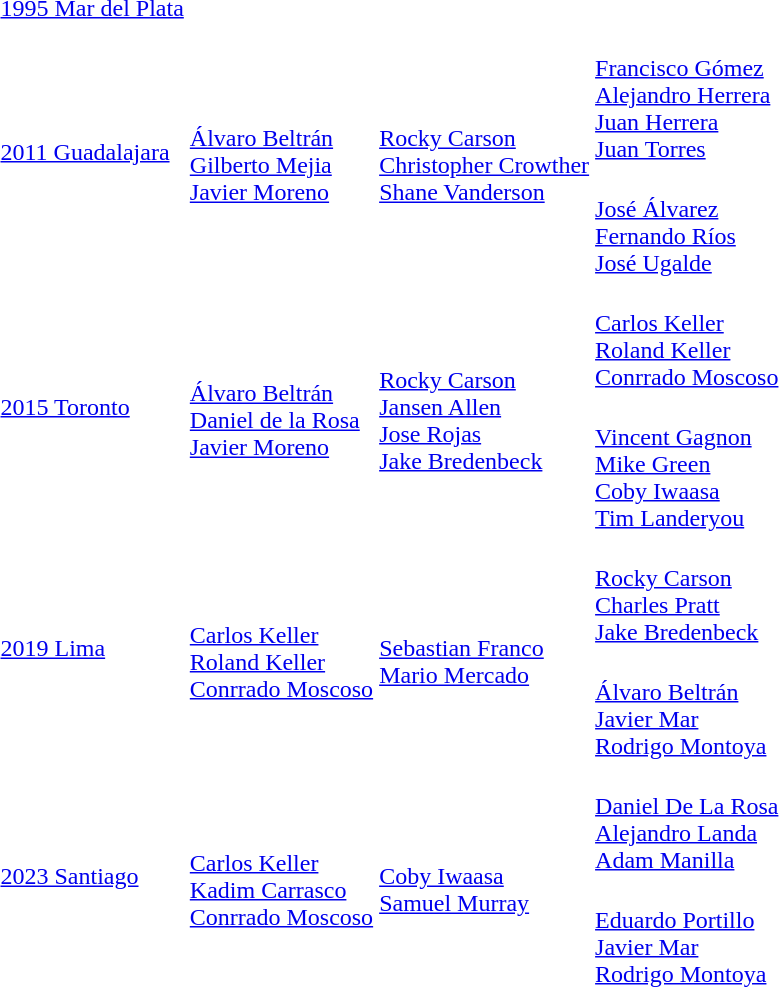<table>
<tr>
<td><a href='#'>1995 Mar del Plata</a><br></td>
<td></td>
<td></td>
<td></td>
</tr>
<tr>
<td rowspan=2><a href='#'>2011 Guadalajara</a><br></td>
<td rowspan=2><br><a href='#'>Álvaro Beltrán</a><br><a href='#'>Gilberto Mejia</a><br><a href='#'>Javier Moreno</a></td>
<td rowspan=2><br><a href='#'>Rocky Carson</a><br><a href='#'>Christopher Crowther</a><br><a href='#'>Shane Vanderson</a></td>
<td><br><a href='#'>Francisco Gómez</a><br><a href='#'>Alejandro Herrera</a><br><a href='#'>Juan Herrera</a><br><a href='#'>Juan Torres</a></td>
</tr>
<tr>
<td><br><a href='#'>José Álvarez</a><br><a href='#'>Fernando Ríos</a><br><a href='#'>José Ugalde</a></td>
</tr>
<tr>
<td rowspan=2><a href='#'>2015 Toronto</a><br></td>
<td rowspan=2><br><a href='#'>Álvaro Beltrán</a><br><a href='#'>Daniel de la Rosa</a><br><a href='#'>Javier Moreno</a></td>
<td rowspan=2><br><a href='#'>Rocky Carson</a><br><a href='#'>Jansen Allen</a><br><a href='#'>Jose Rojas</a><br><a href='#'>Jake Bredenbeck</a></td>
<td><br><a href='#'>Carlos Keller</a><br><a href='#'>Roland Keller</a><br><a href='#'>Conrrado Moscoso</a></td>
</tr>
<tr>
<td><br><a href='#'>Vincent Gagnon</a><br><a href='#'>Mike Green</a><br><a href='#'>Coby Iwaasa</a><br><a href='#'>Tim Landeryou</a></td>
</tr>
<tr>
<td rowspan=2><a href='#'>2019 Lima</a><br></td>
<td rowspan=2><br><a href='#'>Carlos Keller</a><br><a href='#'>Roland Keller</a><br><a href='#'>Conrrado Moscoso</a></td>
<td rowspan=2><br><a href='#'>Sebastian Franco</a><br><a href='#'>Mario Mercado</a></td>
<td><br><a href='#'>Rocky Carson</a><br><a href='#'>Charles Pratt</a><br><a href='#'>Jake Bredenbeck</a></td>
</tr>
<tr>
<td><br><a href='#'>Álvaro Beltrán</a><br><a href='#'>Javier Mar</a><br><a href='#'>Rodrigo Montoya</a></td>
</tr>
<tr>
<td rowspan=2><a href='#'>2023 Santiago</a><br></td>
<td rowspan=2><br><a href='#'>Carlos Keller</a><br><a href='#'>Kadim Carrasco</a><br><a href='#'>Conrrado Moscoso</a></td>
<td rowspan=2><br><a href='#'>Coby Iwaasa</a><br><a href='#'>Samuel Murray</a></td>
<td><br><a href='#'>Daniel De La Rosa</a><br><a href='#'>Alejandro Landa</a><br><a href='#'>Adam Manilla</a></td>
</tr>
<tr>
<td><br><a href='#'>Eduardo Portillo</a><br><a href='#'>Javier Mar</a><br><a href='#'>Rodrigo Montoya</a></td>
</tr>
</table>
